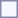<table style="border:1px solid #8888aa; background-color:#f7f8ff; padding:5px; font-size:95%; margin: 0px 12px 12px 0px;">
</table>
